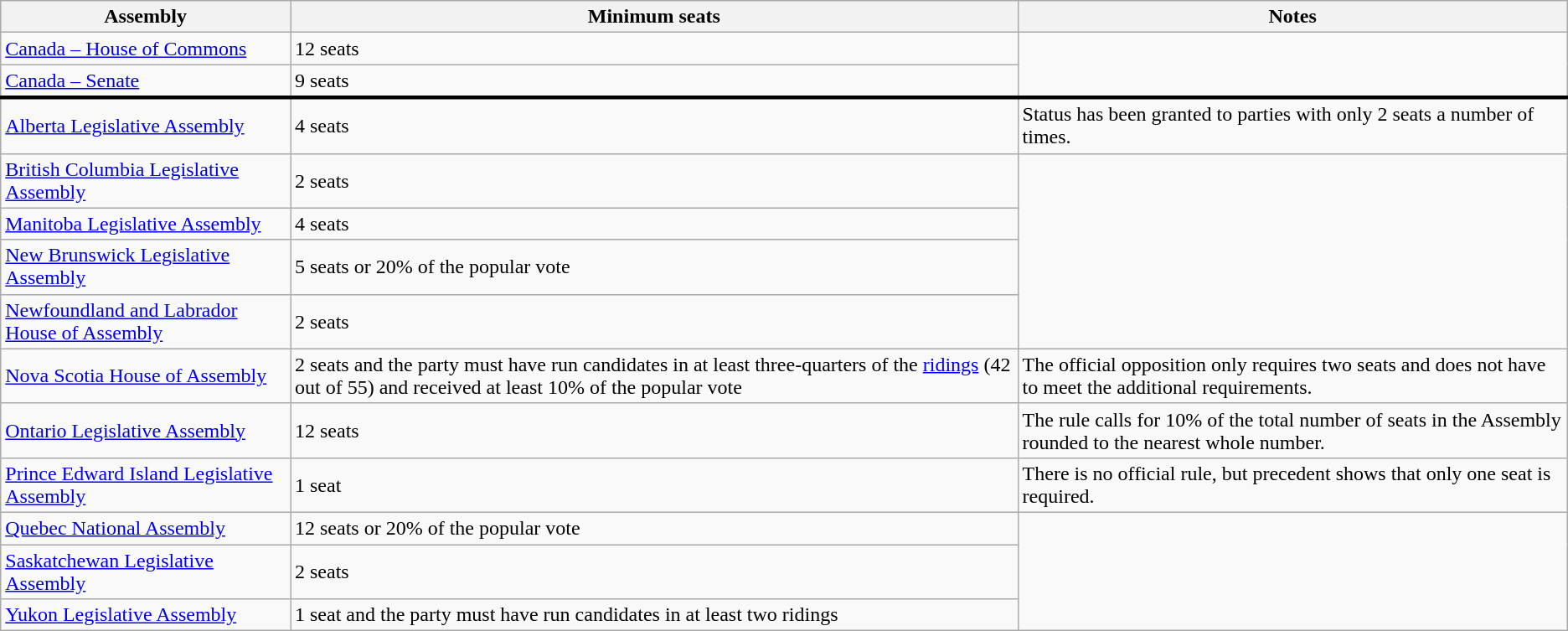<table class="wikitable">
<tr>
<th>Assembly</th>
<th>Minimum seats</th>
<th>Notes</th>
</tr>
<tr>
<td><a href='#'>Canada – House of Commons</a></td>
<td>12 seats</td>
</tr>
<tr style="border-bottom: solid;">
<td><a href='#'>Canada – Senate</a></td>
<td>9 seats</td>
</tr>
<tr>
<td><a href='#'>Alberta Legislative Assembly</a></td>
<td>4 seats</td>
<td>Status has been granted to parties with only 2 seats a number of times.</td>
</tr>
<tr>
<td><a href='#'>British Columbia Legislative Assembly</a></td>
<td>2 seats</td>
</tr>
<tr>
<td><a href='#'>Manitoba Legislative Assembly</a></td>
<td>4 seats</td>
</tr>
<tr>
<td><a href='#'>New Brunswick Legislative Assembly</a></td>
<td>5 seats or 20% of the popular vote</td>
</tr>
<tr>
<td><a href='#'>Newfoundland and Labrador House of Assembly</a></td>
<td>2 seats</td>
</tr>
<tr>
<td><a href='#'>Nova Scotia House of Assembly</a></td>
<td>2 seats and the party must have run candidates in at least three-quarters of the <a href='#'>ridings</a> (42 out of 55) and received at least 10% of the popular vote</td>
<td>The official opposition only requires two seats and does not have to meet the additional requirements.</td>
</tr>
<tr>
<td><a href='#'>Ontario Legislative Assembly</a></td>
<td>12 seats</td>
<td>The rule calls for 10% of the total number of seats in the Assembly rounded to the nearest whole number.</td>
</tr>
<tr>
<td><a href='#'>Prince Edward Island Legislative Assembly</a></td>
<td>1 seat</td>
<td>There is no official rule, but precedent shows that only one seat is required.</td>
</tr>
<tr>
<td><a href='#'>Quebec National Assembly</a></td>
<td>12 seats or 20% of the popular vote</td>
</tr>
<tr>
<td><a href='#'>Saskatchewan Legislative Assembly</a></td>
<td>2 seats</td>
</tr>
<tr>
<td><a href='#'>Yukon Legislative Assembly</a></td>
<td>1 seat and the party must have run candidates in at least two ridings</td>
</tr>
</table>
